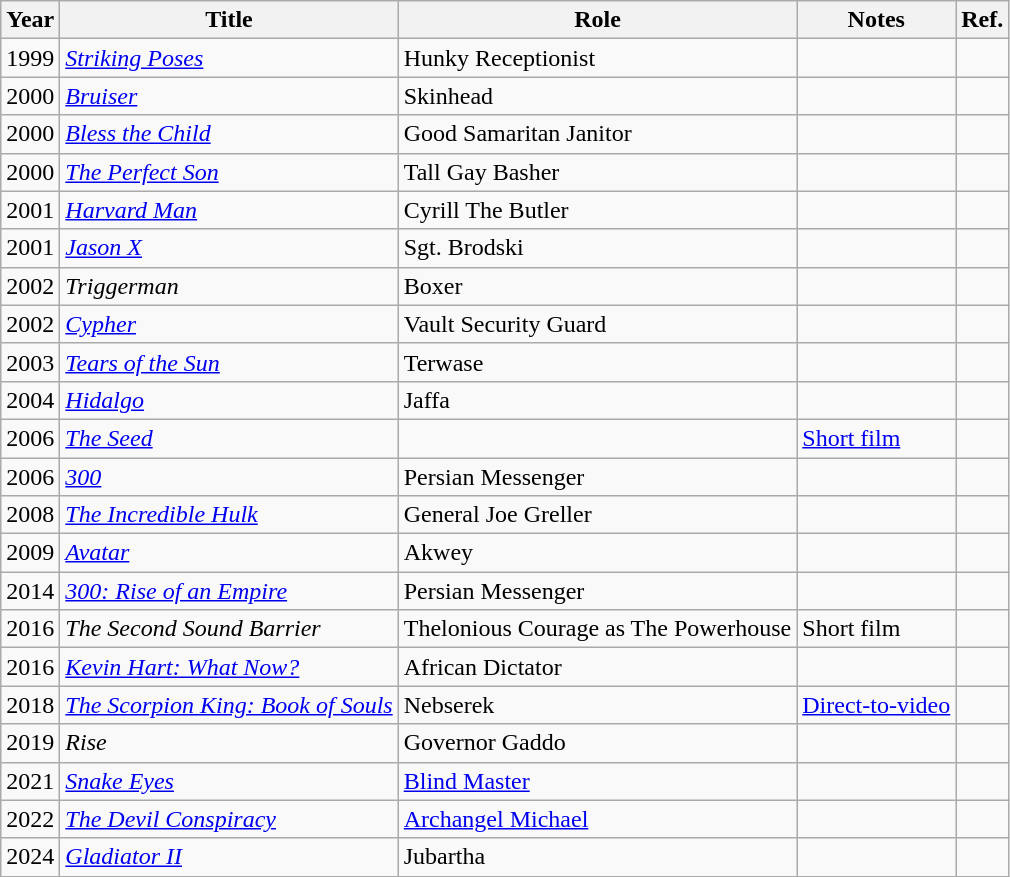<table class="wikitable unsortable">
<tr>
<th>Year</th>
<th>Title</th>
<th>Role</th>
<th>Notes</th>
<th>Ref.</th>
</tr>
<tr>
<td>1999</td>
<td><em><a href='#'>Striking Poses</a></em></td>
<td>Hunky Receptionist</td>
<td></td>
<td></td>
</tr>
<tr>
<td>2000</td>
<td><em><a href='#'>Bruiser</a></em></td>
<td>Skinhead</td>
<td></td>
<td></td>
</tr>
<tr>
<td>2000</td>
<td><em><a href='#'>Bless the Child</a></em></td>
<td>Good Samaritan Janitor</td>
<td></td>
<td></td>
</tr>
<tr>
<td>2000</td>
<td><em><a href='#'>The Perfect Son</a></em></td>
<td>Tall Gay Basher</td>
<td></td>
<td></td>
</tr>
<tr>
<td>2001</td>
<td><em><a href='#'>Harvard Man</a></em></td>
<td>Cyrill The Butler</td>
<td></td>
<td></td>
</tr>
<tr>
<td>2001</td>
<td><em><a href='#'>Jason X</a></em></td>
<td>Sgt. Brodski</td>
<td></td>
<td></td>
</tr>
<tr>
<td>2002</td>
<td><em>Triggerman</em></td>
<td>Boxer</td>
<td></td>
<td></td>
</tr>
<tr>
<td>2002</td>
<td><em><a href='#'>Cypher</a></em></td>
<td>Vault Security Guard</td>
<td></td>
<td></td>
</tr>
<tr>
<td>2003</td>
<td><em><a href='#'>Tears of the Sun</a></em></td>
<td>Terwase</td>
<td></td>
<td></td>
</tr>
<tr>
<td>2004</td>
<td><em><a href='#'>Hidalgo</a></em></td>
<td>Jaffa</td>
<td></td>
<td></td>
</tr>
<tr>
<td>2006</td>
<td><em><a href='#'>The Seed</a></em></td>
<td></td>
<td><a href='#'>Short film</a></td>
<td></td>
</tr>
<tr>
<td>2006</td>
<td><em><a href='#'>300</a></em></td>
<td>Persian Messenger</td>
<td></td>
<td></td>
</tr>
<tr>
<td>2008</td>
<td><em><a href='#'>The Incredible Hulk</a></em></td>
<td>General Joe Greller</td>
<td></td>
<td></td>
</tr>
<tr>
<td>2009</td>
<td><em><a href='#'>Avatar</a></em></td>
<td>Akwey</td>
<td></td>
<td></td>
</tr>
<tr>
<td>2014</td>
<td><em><a href='#'>300: Rise of an Empire</a></em></td>
<td>Persian Messenger</td>
<td></td>
<td></td>
</tr>
<tr>
<td>2016</td>
<td><em>The Second Sound Barrier</em></td>
<td>Thelonious Courage as The Powerhouse</td>
<td>Short film</td>
<td></td>
</tr>
<tr>
<td>2016</td>
<td><em><a href='#'>Kevin Hart: What Now?</a></em></td>
<td>African Dictator</td>
<td></td>
<td></td>
</tr>
<tr>
<td>2018</td>
<td><em><a href='#'>The Scorpion King: Book of Souls</a></em></td>
<td>Nebserek</td>
<td><a href='#'>Direct-to-video</a></td>
<td></td>
</tr>
<tr>
<td>2019</td>
<td><em>Rise</em></td>
<td>Governor Gaddo</td>
<td></td>
<td></td>
</tr>
<tr>
<td>2021</td>
<td><em><a href='#'>Snake Eyes</a></em></td>
<td><a href='#'>Blind Master</a></td>
<td></td>
<td></td>
</tr>
<tr>
<td>2022</td>
<td><em><a href='#'>The Devil Conspiracy</a></em></td>
<td><a href='#'>Archangel Michael</a></td>
<td></td>
<td></td>
</tr>
<tr>
<td>2024</td>
<td><em><a href='#'>Gladiator II</a></em></td>
<td>Jubartha</td>
<td></td>
<td></td>
</tr>
</table>
